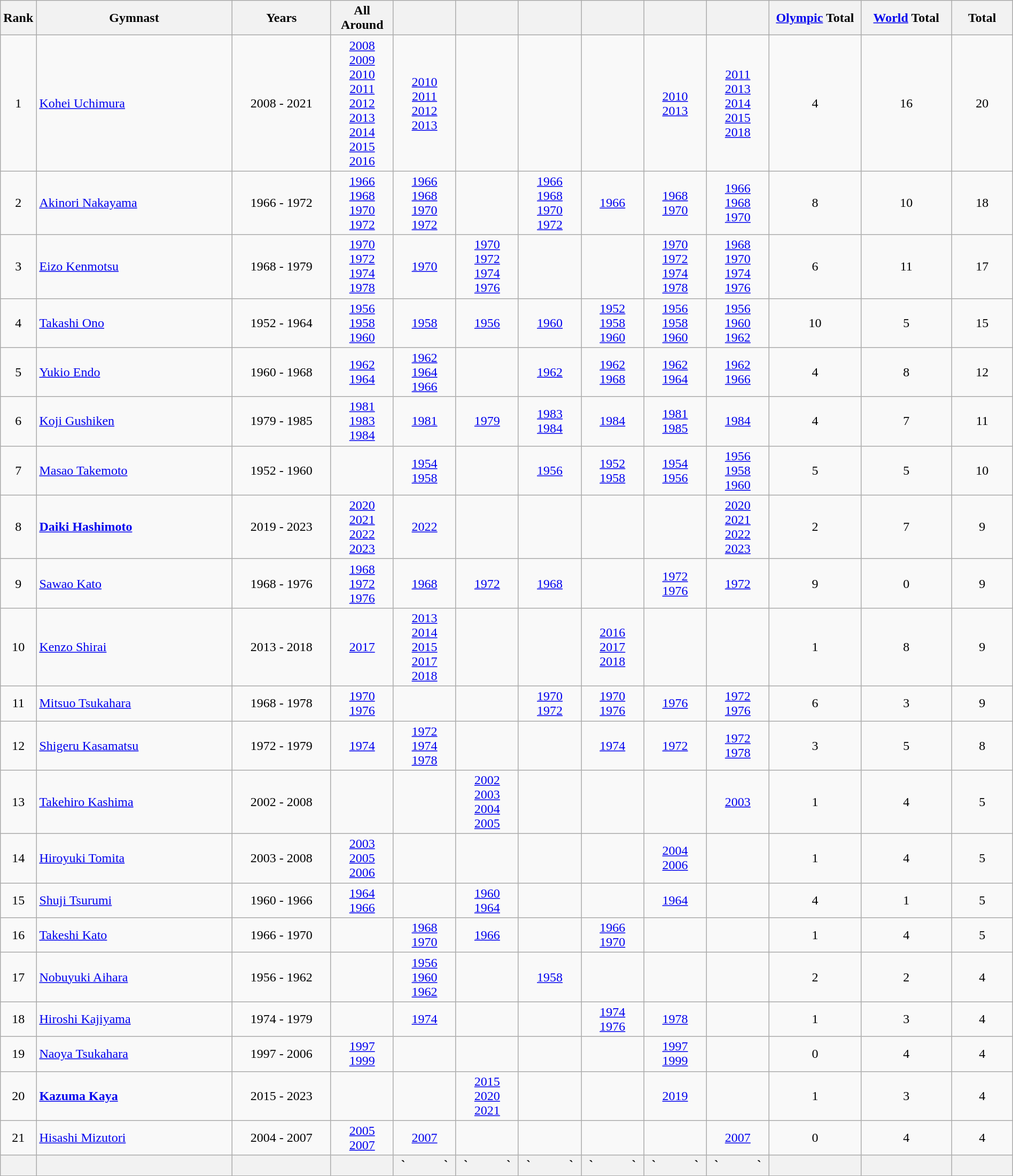<table class="wikitable sortable collapsible autocollapse plainrowheaders" width=100% style="text-align:center;">
<tr>
<th style="width:1.8em;">Rank</th>
<th class=unsortable style="width:15.5em;">Gymnast</th>
<th style="width:7.5em;">Years</th>
<th style="width:4.5em;">All Around</th>
<th style="width:4.5em;"></th>
<th style="width:4.5em;"></th>
<th style="width:4.5em;"></th>
<th style="width:4.5em;"></th>
<th style="width:4.5em;"></th>
<th style="width:4.5em;"></th>
<th style="width:7.0em;"><a href='#'>Olympic</a> Total</th>
<th style="width:7.0em;"><a href='#'>World</a> Total</th>
<th style="width:4.5em;">Total</th>
</tr>
<tr>
<td>1</td>
<td align=left><a href='#'>Kohei Uchimura</a></td>
<td>2008 - 2021</td>
<td> <a href='#'>2008</a><br> <a href='#'>2009</a><br> <a href='#'>2010</a><br> <a href='#'>2011</a><br> <a href='#'>2012</a><br> <a href='#'>2013</a><br> <a href='#'>2014</a><br> <a href='#'>2015</a><br> <a href='#'>2016</a></td>
<td> <a href='#'>2010</a><br> <a href='#'>2011</a><br> <a href='#'>2012</a><br> <a href='#'>2013</a></td>
<td></td>
<td></td>
<td></td>
<td> <a href='#'>2010</a><br> <a href='#'>2013</a></td>
<td> <a href='#'>2011</a><br> <a href='#'>2013</a><br> <a href='#'>2014</a><br> <a href='#'>2015</a><br> <a href='#'>2018</a></td>
<td>4</td>
<td>16</td>
<td>20</td>
</tr>
<tr>
<td>2</td>
<td align=left><a href='#'>Akinori Nakayama</a></td>
<td>1966 - 1972</td>
<td> <a href='#'>1966</a><br> <a href='#'>1968</a><br> <a href='#'>1970</a><br> <a href='#'>1972</a></td>
<td> <a href='#'>1966</a><br> <a href='#'>1968</a><br> <a href='#'>1970</a><br> <a href='#'>1972</a></td>
<td></td>
<td> <a href='#'>1966</a><br> <a href='#'>1968</a><br> <a href='#'>1970</a><br> <a href='#'>1972</a></td>
<td> <a href='#'>1966</a></td>
<td> <a href='#'>1968</a><br> <a href='#'>1970</a></td>
<td> <a href='#'>1966</a><br> <a href='#'>1968</a><br> <a href='#'>1970</a></td>
<td>8</td>
<td>10</td>
<td>18</td>
</tr>
<tr>
<td>3</td>
<td align=left><a href='#'>Eizo Kenmotsu</a></td>
<td>1968 - 1979</td>
<td> <a href='#'>1970</a><br> <a href='#'>1972</a><br> <a href='#'>1974</a><br> <a href='#'>1978</a></td>
<td> <a href='#'>1970</a></td>
<td> <a href='#'>1970</a><br> <a href='#'>1972</a><br> <a href='#'>1974</a><br> <a href='#'>1976</a></td>
<td></td>
<td></td>
<td> <a href='#'>1970</a><br> <a href='#'>1972</a><br> <a href='#'>1974</a><br> <a href='#'>1978</a></td>
<td> <a href='#'>1968</a><br> <a href='#'>1970</a><br> <a href='#'>1974</a><br> <a href='#'>1976</a></td>
<td>6</td>
<td>11</td>
<td>17</td>
</tr>
<tr>
<td>4</td>
<td align=left><a href='#'>Takashi Ono</a></td>
<td>1952 - 1964</td>
<td> <a href='#'>1956</a><br> <a href='#'>1958</a><br> <a href='#'>1960</a></td>
<td> <a href='#'>1958</a></td>
<td> <a href='#'>1956</a></td>
<td> <a href='#'>1960</a></td>
<td> <a href='#'>1952</a><br> <a href='#'>1958</a><br> <a href='#'>1960</a></td>
<td> <a href='#'>1956</a><br> <a href='#'>1958</a><br> <a href='#'>1960</a></td>
<td> <a href='#'>1956</a><br> <a href='#'>1960</a><br> <a href='#'>1962</a></td>
<td>10</td>
<td>5</td>
<td>15</td>
</tr>
<tr>
<td>5</td>
<td align=left><a href='#'>Yukio Endo</a></td>
<td>1960 - 1968</td>
<td> <a href='#'>1962</a><br> <a href='#'>1964</a></td>
<td> <a href='#'>1962</a><br> <a href='#'>1964</a><br> <a href='#'>1966</a></td>
<td></td>
<td> <a href='#'>1962</a></td>
<td> <a href='#'>1962</a><br> <a href='#'>1968</a></td>
<td> <a href='#'>1962</a><br> <a href='#'>1964</a></td>
<td> <a href='#'>1962</a><br> <a href='#'>1966</a></td>
<td>4</td>
<td>8</td>
<td>12</td>
</tr>
<tr>
<td>6</td>
<td align=left><a href='#'>Koji Gushiken</a></td>
<td>1979 - 1985</td>
<td> <a href='#'>1981</a><br> <a href='#'>1983</a><br> <a href='#'>1984</a></td>
<td> <a href='#'>1981</a></td>
<td> <a href='#'>1979</a></td>
<td> <a href='#'>1983</a><br> <a href='#'>1984</a></td>
<td> <a href='#'>1984</a></td>
<td> <a href='#'>1981</a><br> <a href='#'>1985</a></td>
<td> <a href='#'>1984</a></td>
<td>4</td>
<td>7</td>
<td>11</td>
</tr>
<tr>
<td>7</td>
<td align=left><a href='#'>Masao Takemoto</a></td>
<td>1952 - 1960</td>
<td></td>
<td> <a href='#'>1954</a><br> <a href='#'>1958</a></td>
<td></td>
<td> <a href='#'>1956</a></td>
<td> <a href='#'>1952</a><br> <a href='#'>1958</a></td>
<td> <a href='#'>1954</a><br> <a href='#'>1956</a></td>
<td> <a href='#'>1956</a><br> <a href='#'>1958</a><br> <a href='#'>1960</a></td>
<td>5</td>
<td>5</td>
<td>10</td>
</tr>
<tr>
<td>8</td>
<td align=left><strong><a href='#'>Daiki Hashimoto</a></strong></td>
<td>2019 - 2023</td>
<td> <a href='#'>2020</a><br> <a href='#'>2021</a><br> <a href='#'>2022</a><br> <a href='#'>2023</a></td>
<td> <a href='#'>2022</a></td>
<td></td>
<td></td>
<td></td>
<td></td>
<td> <a href='#'>2020</a><br> <a href='#'>2021</a><br> <a href='#'>2022</a><br> <a href='#'>2023</a></td>
<td>2</td>
<td>7</td>
<td>9</td>
</tr>
<tr>
<td>9</td>
<td align=left><a href='#'>Sawao Kato</a></td>
<td>1968 - 1976</td>
<td> <a href='#'>1968</a><br> <a href='#'>1972</a><br> <a href='#'>1976</a></td>
<td> <a href='#'>1968</a></td>
<td> <a href='#'>1972</a></td>
<td> <a href='#'>1968</a></td>
<td></td>
<td> <a href='#'>1972</a><br> <a href='#'>1976</a></td>
<td> <a href='#'>1972</a></td>
<td>9</td>
<td>0</td>
<td>9</td>
</tr>
<tr>
<td>10</td>
<td align=left><a href='#'>Kenzo Shirai</a></td>
<td>2013 - 2018</td>
<td> <a href='#'>2017</a></td>
<td> <a href='#'>2013</a><br> <a href='#'>2014</a><br> <a href='#'>2015</a><br> <a href='#'>2017</a><br> <a href='#'>2018</a></td>
<td></td>
<td></td>
<td> <a href='#'>2016</a><br> <a href='#'>2017</a><br> <a href='#'>2018</a></td>
<td></td>
<td></td>
<td>1</td>
<td>8</td>
<td>9</td>
</tr>
<tr>
<td>11</td>
<td align=left><a href='#'>Mitsuo Tsukahara</a></td>
<td>1968 - 1978</td>
<td> <a href='#'>1970</a><br> <a href='#'>1976</a></td>
<td></td>
<td></td>
<td> <a href='#'>1970</a><br> <a href='#'>1972</a></td>
<td> <a href='#'>1970</a><br> <a href='#'>1976</a></td>
<td> <a href='#'>1976</a></td>
<td> <a href='#'>1972</a><br> <a href='#'>1976</a></td>
<td>6</td>
<td>3</td>
<td>9</td>
</tr>
<tr>
<td>12</td>
<td align=left><a href='#'>Shigeru&nbsp;Kasamatsu</a></td>
<td>1972 - 1979</td>
<td> <a href='#'>1974</a></td>
<td> <a href='#'>1972</a><br> <a href='#'>1974</a><br> <a href='#'>1978</a></td>
<td></td>
<td></td>
<td> <a href='#'>1974</a></td>
<td> <a href='#'>1972</a></td>
<td> <a href='#'>1972</a><br> <a href='#'>1978</a></td>
<td>3</td>
<td>5</td>
<td>8</td>
</tr>
<tr>
<td>13</td>
<td align=left><a href='#'>Takehiro Kashima</a></td>
<td>2002 - 2008</td>
<td></td>
<td></td>
<td> <a href='#'>2002</a><br> <a href='#'>2003</a><br> <a href='#'>2004</a><br> <a href='#'>2005</a></td>
<td></td>
<td></td>
<td></td>
<td> <a href='#'>2003</a></td>
<td>1</td>
<td>4</td>
<td>5</td>
</tr>
<tr>
<td>14</td>
<td align=left><a href='#'>Hiroyuki Tomita</a></td>
<td>2003 - 2008</td>
<td> <a href='#'>2003</a><br> <a href='#'>2005</a><br> <a href='#'>2006</a></td>
<td></td>
<td></td>
<td></td>
<td></td>
<td> <a href='#'>2004</a><br> <a href='#'>2006</a></td>
<td></td>
<td>1</td>
<td>4</td>
<td>5</td>
</tr>
<tr>
<td>15</td>
<td align=left><a href='#'>Shuji Tsurumi</a></td>
<td>1960 - 1966</td>
<td> <a href='#'>1964</a><br> <a href='#'>1966</a></td>
<td></td>
<td> <a href='#'>1960</a><br> <a href='#'>1964</a></td>
<td></td>
<td></td>
<td> <a href='#'>1964</a></td>
<td></td>
<td>4</td>
<td>1</td>
<td>5</td>
</tr>
<tr>
<td>16</td>
<td align=left><a href='#'>Takeshi Kato</a></td>
<td>1966 - 1970</td>
<td></td>
<td> <a href='#'>1968</a><br> <a href='#'>1970</a></td>
<td> <a href='#'>1966</a></td>
<td></td>
<td> <a href='#'>1966</a><br> <a href='#'>1970</a></td>
<td></td>
<td></td>
<td>1</td>
<td>4</td>
<td>5</td>
</tr>
<tr>
<td>17</td>
<td align=left><a href='#'>Nobuyuki Aihara</a></td>
<td>1956 - 1962</td>
<td></td>
<td> <a href='#'>1956</a><br> <a href='#'>1960</a><br> <a href='#'>1962</a></td>
<td></td>
<td> <a href='#'>1958</a></td>
<td></td>
<td></td>
<td></td>
<td>2</td>
<td>2</td>
<td>4</td>
</tr>
<tr>
<td>18</td>
<td align=left><a href='#'>Hiroshi Kajiyama</a></td>
<td>1974 - 1979</td>
<td></td>
<td> <a href='#'>1974</a></td>
<td></td>
<td></td>
<td> <a href='#'>1974</a><br> <a href='#'>1976</a></td>
<td> <a href='#'>1978</a></td>
<td></td>
<td>1</td>
<td>3</td>
<td>4</td>
</tr>
<tr>
<td>19</td>
<td align=left><a href='#'>Naoya Tsukahara</a></td>
<td>1997 - 2006</td>
<td> <a href='#'>1997</a><br> <a href='#'>1999</a></td>
<td></td>
<td></td>
<td></td>
<td></td>
<td> <a href='#'>1997</a><br> <a href='#'>1999</a></td>
<td></td>
<td>0</td>
<td>4</td>
<td>4</td>
</tr>
<tr>
<td>20</td>
<td align=left><strong><a href='#'>Kazuma Kaya</a></strong></td>
<td>2015 - 2023</td>
<td></td>
<td></td>
<td> <a href='#'>2015</a><br> <a href='#'>2020</a><br> <a href='#'>2021</a></td>
<td></td>
<td></td>
<td> <a href='#'>2019</a></td>
<td></td>
<td>1</td>
<td>3</td>
<td>4</td>
</tr>
<tr>
<td>21</td>
<td align=left><a href='#'>Hisashi Mizutori</a></td>
<td>2004 - 2007</td>
<td> <a href='#'>2005</a><br> <a href='#'>2007</a></td>
<td> <a href='#'>2007</a></td>
<td></td>
<td></td>
<td></td>
<td></td>
<td> <a href='#'>2007</a></td>
<td>0</td>
<td>4</td>
<td>4</td>
</tr>
<tr>
<th></th>
<th></th>
<th></th>
<th></th>
<th>`            `</th>
<th>`            `</th>
<th>`            `</th>
<th>`            `</th>
<th>`            `</th>
<th>`            `</th>
<th></th>
<th></th>
<th></th>
</tr>
</table>
